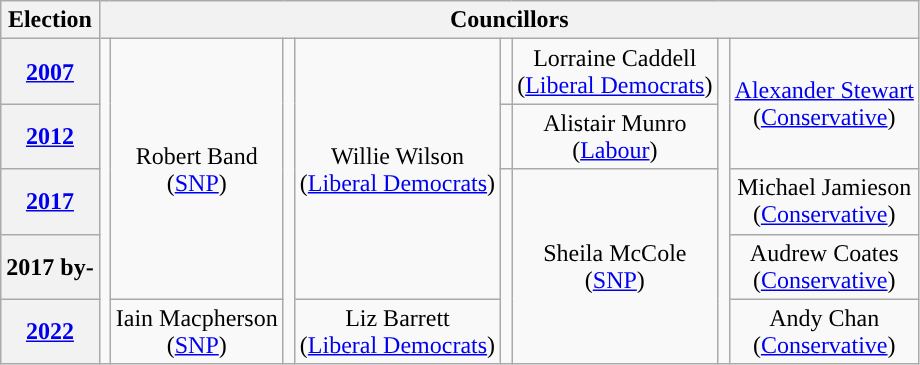<table class="wikitable" style="text-align:center">
<tr>
<th>Election</th>
<th colspan=8>Councillors</th>
</tr>
<tr>
<th><a href='#'>2007</a></th>
<td rowspan=5; style="background-color: "></td>
<td rowspan=4>Robert Band<br>(<a href='#'>SNP</a>)</td>
<td rowspan=5; style="background-color: "></td>
<td rowspan=4>Willie Wilson<br>(<a href='#'>Liberal Democrats</a>)</td>
<td rowspan=1; style="background-color: "></td>
<td rowspan=1>Lorraine Caddell<br>(<a href='#'>Liberal Democrats</a>)</td>
<td rowspan=5; style="background-color: "></td>
<td rowspan=2><a href='#'>Alexander Stewart</a><br>(<a href='#'>Conservative</a>)</td>
</tr>
<tr>
<th><a href='#'>2012</a></th>
<td rowspan=1; style="background-color: "></td>
<td rowspan=1>Alistair Munro<br>(<a href='#'>Labour</a>)</td>
</tr>
<tr>
<th><a href='#'>2017</a></th>
<td rowspan=3; style="background-color: "></td>
<td rowspan=3>Sheila McCole<br>(<a href='#'>SNP</a>)</td>
<td rowspan=1>Michael Jamieson<br>(<a href='#'>Conservative</a>)</td>
</tr>
<tr>
<th>2017 by-</th>
<td rowspan=1>Audrew Coates<br>(<a href='#'>Conservative</a>)</td>
</tr>
<tr>
<th><a href='#'>2022</a></th>
<td rowspan=1>Iain Macpherson<br>(<a href='#'>SNP</a>)</td>
<td rowspan=1>Liz Barrett<br>(<a href='#'>Liberal Democrats</a>)</td>
<td rowspan=1>Andy Chan<br>(<a href='#'>Conservative</a>)</td>
</tr>
</table>
